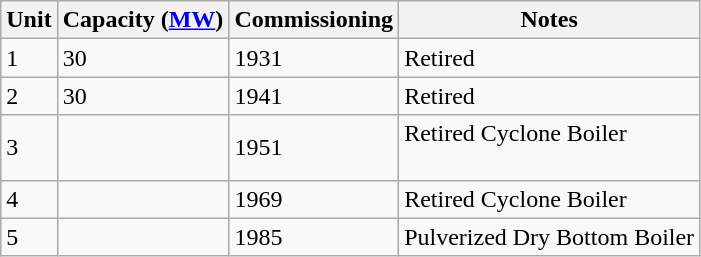<table class="sortable wikitable">
<tr>
<th>Unit</th>
<th>Capacity (<a href='#'>MW</a>)</th>
<th>Commissioning</th>
<th>Notes</th>
</tr>
<tr>
<td>1</td>
<td>30</td>
<td>1931</td>
<td>Retired</td>
</tr>
<tr>
<td>2</td>
<td>30</td>
<td>1941</td>
<td>Retired</td>
</tr>
<tr>
<td>3</td>
<td></td>
<td>1951 </td>
<td>Retired Cyclone Boiler <br><br></td>
</tr>
<tr>
<td>4</td>
<td></td>
<td>1969 </td>
<td>Retired Cyclone Boiler <br> </td>
</tr>
<tr>
<td>5</td>
<td></td>
<td>1985 </td>
<td>Pulverized Dry Bottom Boiler<br> </td>
</tr>
</table>
